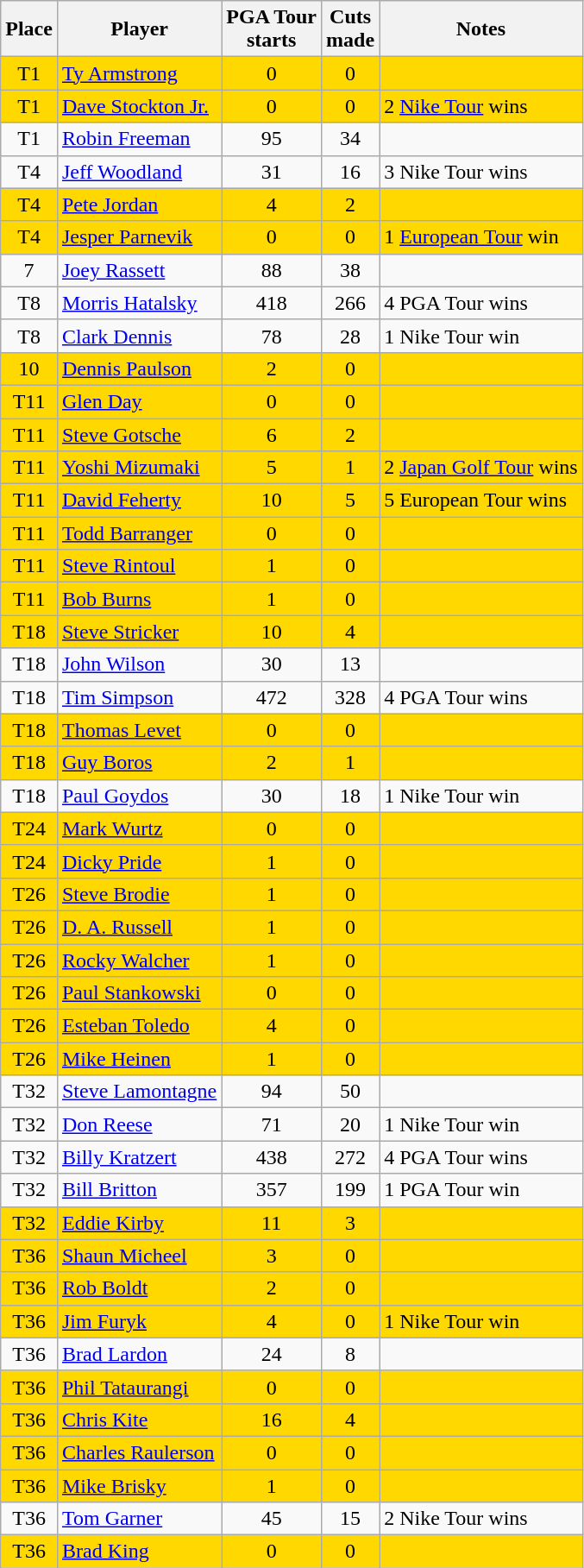<table class="wikitable sortable" style="text-align:center">
<tr>
<th>Place</th>
<th>Player</th>
<th>PGA Tour<br>starts</th>
<th>Cuts<br>made</th>
<th>Notes</th>
</tr>
<tr style="background:#FFD800;">
<td>T1</td>
<td align=left> <a href='#'>Ty Armstrong</a></td>
<td>0</td>
<td>0</td>
<td align=left></td>
</tr>
<tr style="background:#FFD800;">
<td>T1</td>
<td align=left> <a href='#'>Dave Stockton Jr.</a></td>
<td>0</td>
<td>0</td>
<td align=left>2 <a href='#'>Nike Tour</a> wins</td>
</tr>
<tr>
<td>T1</td>
<td align=left> <a href='#'>Robin Freeman</a></td>
<td>95</td>
<td>34</td>
<td align=left></td>
</tr>
<tr>
<td>T4</td>
<td align=left> <a href='#'>Jeff Woodland</a></td>
<td>31</td>
<td>16</td>
<td align=left>3 Nike Tour wins</td>
</tr>
<tr style="background:#FFD800;">
<td>T4</td>
<td align=left> <a href='#'>Pete Jordan</a></td>
<td>4</td>
<td>2</td>
<td align=left></td>
</tr>
<tr style="background:#FFD800;">
<td>T4</td>
<td align=left> <a href='#'>Jesper Parnevik</a></td>
<td>0</td>
<td>0</td>
<td align=left>1 <a href='#'>European Tour</a> win</td>
</tr>
<tr>
<td>7</td>
<td align=left> <a href='#'>Joey Rassett</a></td>
<td>88</td>
<td>38</td>
<td align=left></td>
</tr>
<tr>
<td>T8</td>
<td align=left> <a href='#'>Morris Hatalsky</a></td>
<td>418</td>
<td>266</td>
<td align=left>4 PGA Tour wins</td>
</tr>
<tr>
<td>T8</td>
<td align=left> <a href='#'>Clark Dennis</a></td>
<td>78</td>
<td>28</td>
<td align=left>1 Nike Tour win</td>
</tr>
<tr style="background:#FFD800;">
<td>10</td>
<td align=left> <a href='#'>Dennis Paulson</a></td>
<td>2</td>
<td>0</td>
<td align=left></td>
</tr>
<tr style="background:#FFD800;">
<td>T11</td>
<td align=left> <a href='#'>Glen Day</a></td>
<td>0</td>
<td>0</td>
<td align=left></td>
</tr>
<tr style="background:#FFD800;">
<td>T11</td>
<td align=left> <a href='#'>Steve Gotsche</a></td>
<td>6</td>
<td>2</td>
<td align=left></td>
</tr>
<tr style="background:#FFD800;">
<td>T11</td>
<td align=left> <a href='#'>Yoshi Mizumaki</a></td>
<td>5</td>
<td>1</td>
<td align=left>2 <a href='#'>Japan Golf Tour</a> wins</td>
</tr>
<tr style="background:#FFD800;">
<td>T11</td>
<td align=left> <a href='#'>David Feherty</a></td>
<td>10</td>
<td>5</td>
<td align=left>5 European Tour wins</td>
</tr>
<tr style="background:#FFD800;">
<td>T11</td>
<td align=left> <a href='#'>Todd Barranger</a></td>
<td>0</td>
<td>0</td>
<td align=left></td>
</tr>
<tr style="background:#FFD800;">
<td>T11</td>
<td align=left> <a href='#'>Steve Rintoul</a></td>
<td>1</td>
<td>0</td>
<td align=left></td>
</tr>
<tr style="background:#FFD800;">
<td>T11</td>
<td align=left> <a href='#'>Bob Burns</a></td>
<td>1</td>
<td>0</td>
<td align=left></td>
</tr>
<tr style="background:#FFD800;">
<td>T18</td>
<td align=left> <a href='#'>Steve Stricker</a></td>
<td>10</td>
<td>4</td>
<td align=left></td>
</tr>
<tr>
<td>T18</td>
<td align=left> <a href='#'>John Wilson</a></td>
<td>30</td>
<td>13</td>
<td align=left></td>
</tr>
<tr>
<td>T18</td>
<td align=left> <a href='#'>Tim Simpson</a></td>
<td>472</td>
<td>328</td>
<td align=left>4 PGA Tour wins</td>
</tr>
<tr style="background:#FFD800;">
<td>T18</td>
<td align=left> <a href='#'>Thomas Levet</a></td>
<td>0</td>
<td>0</td>
<td align=left></td>
</tr>
<tr style="background:#FFD800;">
<td>T18</td>
<td align=left> <a href='#'>Guy Boros</a></td>
<td>2</td>
<td>1</td>
<td align=left></td>
</tr>
<tr>
<td>T18</td>
<td align=left> <a href='#'>Paul Goydos</a></td>
<td>30</td>
<td>18</td>
<td align=left>1 Nike Tour win</td>
</tr>
<tr style="background:#FFD800;">
<td>T24</td>
<td align=left> <a href='#'>Mark Wurtz</a></td>
<td>0</td>
<td>0</td>
<td align=left></td>
</tr>
<tr style="background:#FFD800;">
<td>T24</td>
<td align=left> <a href='#'>Dicky Pride</a></td>
<td>1</td>
<td>0</td>
<td align=left></td>
</tr>
<tr style="background:#FFD800;">
<td>T26</td>
<td align=left> <a href='#'>Steve Brodie</a></td>
<td>1</td>
<td>0</td>
<td align=left></td>
</tr>
<tr style="background:#FFD800;">
<td>T26</td>
<td align=left> <a href='#'>D. A. Russell</a></td>
<td>1</td>
<td>0</td>
<td align=left></td>
</tr>
<tr style="background:#FFD800;">
<td>T26</td>
<td align=left> <a href='#'>Rocky Walcher</a></td>
<td>1</td>
<td>0</td>
<td align=left></td>
</tr>
<tr style="background:#FFD800;">
<td>T26</td>
<td align=left> <a href='#'>Paul Stankowski</a></td>
<td>0</td>
<td>0</td>
<td align=left></td>
</tr>
<tr style="background:#FFD800;">
<td>T26</td>
<td align=left> <a href='#'>Esteban Toledo</a></td>
<td>4</td>
<td>0</td>
<td align=left></td>
</tr>
<tr style="background:#FFD800;">
<td>T26</td>
<td align=left> <a href='#'>Mike Heinen</a></td>
<td>1</td>
<td>0</td>
<td align=left></td>
</tr>
<tr>
<td>T32</td>
<td align=left> <a href='#'>Steve Lamontagne</a></td>
<td>94</td>
<td>50</td>
<td align=left></td>
</tr>
<tr>
<td>T32</td>
<td align=left> <a href='#'>Don Reese</a></td>
<td>71</td>
<td>20</td>
<td align=left>1 Nike Tour win</td>
</tr>
<tr>
<td>T32</td>
<td align=left> <a href='#'>Billy Kratzert</a></td>
<td>438</td>
<td>272</td>
<td align=left>4 PGA Tour wins</td>
</tr>
<tr>
<td>T32</td>
<td align=left> <a href='#'>Bill Britton</a></td>
<td>357</td>
<td>199</td>
<td align=left>1 PGA Tour win</td>
</tr>
<tr style="background:#FFD800;">
<td>T32</td>
<td align=left> <a href='#'>Eddie Kirby</a></td>
<td>11</td>
<td>3</td>
<td align=left></td>
</tr>
<tr style="background:#FFD800;">
<td>T36</td>
<td align=left> <a href='#'>Shaun Micheel</a></td>
<td>3</td>
<td>0</td>
<td align=left></td>
</tr>
<tr style="background:#FFD800;">
<td>T36</td>
<td align=left> <a href='#'>Rob Boldt</a></td>
<td>2</td>
<td>0</td>
<td align=left></td>
</tr>
<tr style="background:#FFD800;">
<td>T36</td>
<td align=left> <a href='#'>Jim Furyk</a></td>
<td>4</td>
<td>0</td>
<td align=left>1 Nike Tour win</td>
</tr>
<tr>
<td>T36</td>
<td align=left> <a href='#'>Brad Lardon</a></td>
<td>24</td>
<td>8</td>
<td align=left></td>
</tr>
<tr style="background:#FFD800;">
<td>T36</td>
<td align=left> <a href='#'>Phil Tataurangi</a></td>
<td>0</td>
<td>0</td>
<td align=left></td>
</tr>
<tr style="background:#FFD800;">
<td>T36</td>
<td align=left> <a href='#'>Chris Kite</a></td>
<td>16</td>
<td>4</td>
<td align=left></td>
</tr>
<tr style="background:#FFD800;">
<td>T36</td>
<td align=left> <a href='#'>Charles Raulerson</a></td>
<td>0</td>
<td>0</td>
<td align=left></td>
</tr>
<tr style="background:#FFD800;">
<td>T36</td>
<td align=left> <a href='#'>Mike Brisky</a></td>
<td>1</td>
<td>0</td>
<td align=left></td>
</tr>
<tr>
<td>T36</td>
<td align=left> <a href='#'>Tom Garner</a></td>
<td>45</td>
<td>15</td>
<td align=left>2 Nike Tour wins</td>
</tr>
<tr style="background:#FFD800;">
<td>T36</td>
<td align=left> <a href='#'>Brad King</a></td>
<td>0</td>
<td>0</td>
<td align=left></td>
</tr>
</table>
